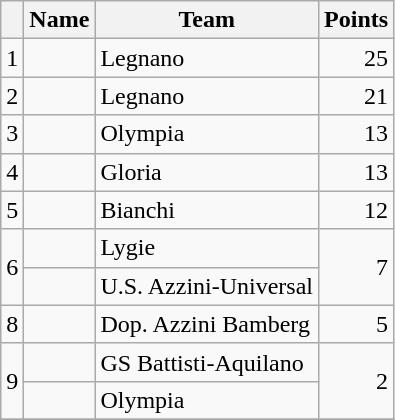<table class="wikitable">
<tr>
<th></th>
<th>Name</th>
<th>Team</th>
<th>Points</th>
</tr>
<tr>
<td style="text-align:center">1</td>
<td></td>
<td>Legnano</td>
<td align="right">25</td>
</tr>
<tr>
<td style="text-align:center">2</td>
<td> </td>
<td>Legnano</td>
<td align="right">21</td>
</tr>
<tr>
<td style="text-align:center">3</td>
<td></td>
<td>Olympia</td>
<td align="right">13</td>
</tr>
<tr>
<td style="text-align:center">4</td>
<td></td>
<td>Gloria</td>
<td align="right">13</td>
</tr>
<tr>
<td style="text-align:center">5</td>
<td></td>
<td>Bianchi</td>
<td align="right">12</td>
</tr>
<tr>
<td style="text-align:center" rowspan="2">6</td>
<td></td>
<td>Lygie</td>
<td align="right" rowspan="2">7</td>
</tr>
<tr>
<td></td>
<td>U.S. Azzini-Universal</td>
</tr>
<tr>
<td style="text-align:center">8</td>
<td></td>
<td>Dop. Azzini Bamberg</td>
<td align="right">5</td>
</tr>
<tr>
<td style="text-align:center" rowspan="2">9</td>
<td></td>
<td>GS Battisti-Aquilano</td>
<td align="right" rowspan="2">2</td>
</tr>
<tr>
<td></td>
<td>Olympia</td>
</tr>
<tr>
</tr>
</table>
